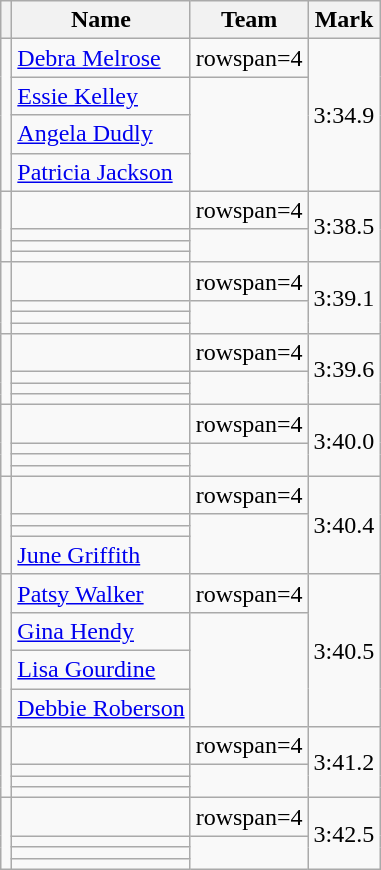<table class=wikitable>
<tr>
<th></th>
<th>Name</th>
<th>Team</th>
<th>Mark</th>
</tr>
<tr>
<td rowspan=4></td>
<td><a href='#'>Debra Melrose</a></td>
<td>rowspan=4 </td>
<td rowspan=4>3:34.9</td>
</tr>
<tr>
<td><a href='#'>Essie Kelley</a></td>
</tr>
<tr>
<td><a href='#'>Angela Dudly</a></td>
</tr>
<tr>
<td><a href='#'>Patricia Jackson</a></td>
</tr>
<tr>
<td rowspan=4></td>
<td></td>
<td>rowspan=4 </td>
<td rowspan=4>3:38.5</td>
</tr>
<tr>
<td></td>
</tr>
<tr>
<td></td>
</tr>
<tr>
<td></td>
</tr>
<tr>
<td rowspan=4></td>
<td></td>
<td>rowspan=4 </td>
<td rowspan=4>3:39.1</td>
</tr>
<tr>
<td></td>
</tr>
<tr>
<td></td>
</tr>
<tr>
<td></td>
</tr>
<tr>
<td rowspan=4></td>
<td></td>
<td>rowspan=4 </td>
<td rowspan=4>3:39.6</td>
</tr>
<tr>
<td></td>
</tr>
<tr>
<td></td>
</tr>
<tr>
<td></td>
</tr>
<tr>
<td rowspan=4></td>
<td></td>
<td>rowspan=4 </td>
<td rowspan=4>3:40.0</td>
</tr>
<tr>
<td></td>
</tr>
<tr>
<td></td>
</tr>
<tr>
<td></td>
</tr>
<tr>
<td rowspan=4></td>
<td></td>
<td>rowspan=4 </td>
<td rowspan=4>3:40.4</td>
</tr>
<tr>
<td></td>
</tr>
<tr>
<td></td>
</tr>
<tr>
<td><a href='#'>June Griffith</a></td>
</tr>
<tr>
<td rowspan=4></td>
<td><a href='#'>Patsy Walker</a></td>
<td>rowspan=4 </td>
<td rowspan=4>3:40.5</td>
</tr>
<tr>
<td><a href='#'>Gina Hendy</a></td>
</tr>
<tr>
<td><a href='#'>Lisa Gourdine</a></td>
</tr>
<tr>
<td><a href='#'>Debbie Roberson</a></td>
</tr>
<tr>
<td rowspan=4></td>
<td></td>
<td>rowspan=4 </td>
<td rowspan=4>3:41.2</td>
</tr>
<tr>
<td></td>
</tr>
<tr>
<td></td>
</tr>
<tr>
<td></td>
</tr>
<tr>
<td rowspan=4></td>
<td></td>
<td>rowspan=4 </td>
<td rowspan=4>3:42.5</td>
</tr>
<tr>
<td></td>
</tr>
<tr>
<td></td>
</tr>
<tr>
<td></td>
</tr>
</table>
